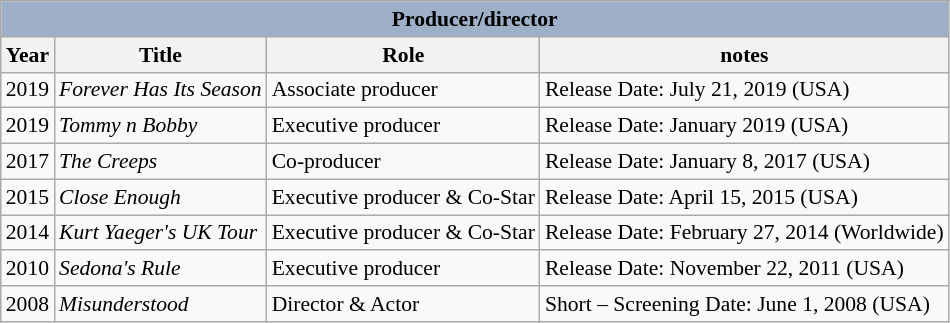<table class="wikitable sortable" style="font-size: 90%;">
<tr>
<th colspan="4" style="background-color: #9EB0C7;">Producer/director</th>
</tr>
<tr>
<th>Year</th>
<th>Title</th>
<th>Role</th>
<th class="unsortable">notes</th>
</tr>
<tr>
<td>2019</td>
<td><em>Forever Has Its Season</em></td>
<td>Associate producer</td>
<td>Release Date: July 21, 2019 (USA)</td>
</tr>
<tr>
<td>2019</td>
<td><em>Tommy n Bobby</em></td>
<td>Executive producer</td>
<td>Release Date: January 2019 (USA)</td>
</tr>
<tr>
<td>2017</td>
<td><em>The Creeps</em></td>
<td>Co-producer</td>
<td>Release Date: January 8, 2017 (USA)</td>
</tr>
<tr>
<td>2015</td>
<td><em>Close Enough</em></td>
<td>Executive producer & Co-Star</td>
<td>Release Date: April 15, 2015 (USA)</td>
</tr>
<tr>
<td>2014</td>
<td><em>Kurt Yaeger's UK Tour</em></td>
<td>Executive producer & Co-Star</td>
<td>Release Date: February 27, 2014 (Worldwide)</td>
</tr>
<tr>
<td>2010</td>
<td><em>Sedona's Rule</em></td>
<td>Executive producer</td>
<td>Release Date: November 22, 2011 (USA)</td>
</tr>
<tr>
<td>2008</td>
<td><em>Misunderstood</em></td>
<td>Director & Actor</td>
<td>Short – Screening Date: June 1, 2008 (USA)</td>
</tr>
</table>
